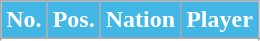<table class="wikitable sortable">
<tr>
<th style="background:#42b7e6; color:#fff;" scope="col">No.</th>
<th style="background:#42b7e6; color:#fff;" scope="col">Pos.</th>
<th style="background:#42b7e6; color:#fff;" scope="col">Nation</th>
<th style="background:#42b7e6; color:#fff;" scope="col">Player</th>
</tr>
<tr>
</tr>
<tr>
</tr>
</table>
